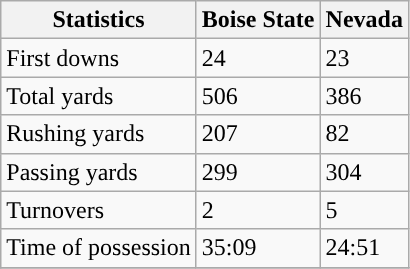<table class="wikitable">
<tr>
<th>Statistics</th>
<th>Boise State</th>
<th>Nevada</th>
</tr>
<tr>
<td>First downs</td>
<td>24</td>
<td>23</td>
</tr>
<tr>
<td>Total yards</td>
<td>506</td>
<td>386</td>
</tr>
<tr>
<td>Rushing yards</td>
<td>207</td>
<td>82</td>
</tr>
<tr>
<td>Passing yards</td>
<td>299</td>
<td>304</td>
</tr>
<tr>
<td>Turnovers</td>
<td>2</td>
<td>5</td>
</tr>
<tr>
<td>Time of possession</td>
<td>35:09</td>
<td>24:51</td>
</tr>
<tr>
</tr>
</table>
